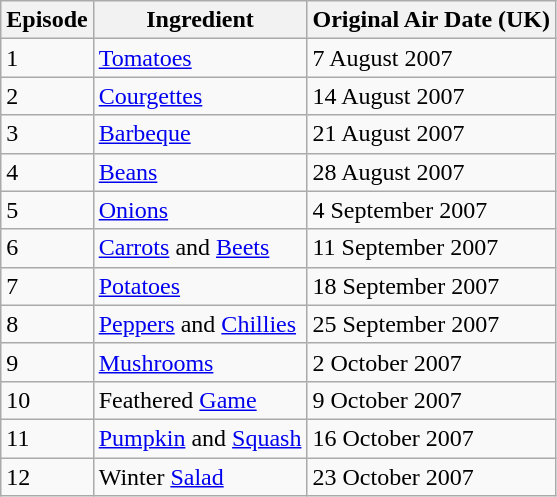<table class="wikitable">
<tr>
<th>Episode</th>
<th>Ingredient</th>
<th>Original Air Date (UK)</th>
</tr>
<tr>
<td>1</td>
<td><a href='#'>Tomatoes</a></td>
<td>7 August 2007</td>
</tr>
<tr>
<td>2</td>
<td><a href='#'>Courgettes</a></td>
<td>14 August 2007</td>
</tr>
<tr>
<td>3</td>
<td><a href='#'>Barbeque</a></td>
<td>21 August 2007</td>
</tr>
<tr>
<td>4</td>
<td><a href='#'>Beans</a></td>
<td>28 August 2007</td>
</tr>
<tr>
<td>5</td>
<td><a href='#'>Onions</a></td>
<td>4 September 2007</td>
</tr>
<tr>
<td>6</td>
<td><a href='#'>Carrots</a> and <a href='#'>Beets</a></td>
<td>11 September 2007</td>
</tr>
<tr>
<td>7</td>
<td><a href='#'>Potatoes</a></td>
<td>18 September 2007</td>
</tr>
<tr>
<td>8</td>
<td><a href='#'>Peppers</a> and <a href='#'>Chillies</a></td>
<td>25 September 2007</td>
</tr>
<tr>
<td>9</td>
<td><a href='#'>Mushrooms</a></td>
<td>2 October 2007</td>
</tr>
<tr>
<td>10</td>
<td>Feathered <a href='#'>Game</a></td>
<td>9 October 2007</td>
</tr>
<tr>
<td>11</td>
<td><a href='#'>Pumpkin</a> and <a href='#'>Squash</a></td>
<td>16 October 2007</td>
</tr>
<tr>
<td>12</td>
<td>Winter <a href='#'>Salad</a></td>
<td>23 October 2007</td>
</tr>
</table>
